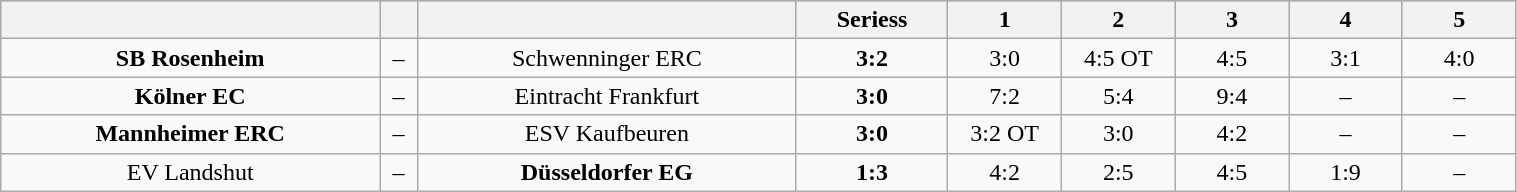<table class="wikitable" width="80%">
<tr style="background-color:#c0c0c0;">
<th style="width:25%;"></th>
<th style="width:2.5%;"></th>
<th style="width:25%;"></th>
<th style="width:10%;">Seriess</th>
<th style="width:7.5%;">1</th>
<th style="width:7.5%;">2</th>
<th style="width:7.5%;">3</th>
<th style="width:7.5%;">4</th>
<th style="width:7.5%;">5</th>
</tr>
<tr align="center">
<td><strong>SB Rosenheim</strong></td>
<td>–</td>
<td>Schwenninger ERC</td>
<td><strong>3:2</strong></td>
<td>3:0</td>
<td>4:5 OT</td>
<td>4:5</td>
<td>3:1</td>
<td>4:0</td>
</tr>
<tr align="center">
<td><strong>Kölner EC</strong></td>
<td>–</td>
<td>Eintracht Frankfurt</td>
<td><strong>3:0</strong></td>
<td>7:2</td>
<td>5:4</td>
<td>9:4</td>
<td>–</td>
<td>–</td>
</tr>
<tr align="center">
<td><strong>Mannheimer ERC</strong></td>
<td>–</td>
<td>ESV Kaufbeuren</td>
<td><strong>3:0</strong></td>
<td>3:2 OT</td>
<td>3:0</td>
<td>4:2</td>
<td>–</td>
<td>–</td>
</tr>
<tr align="center">
<td>EV Landshut</td>
<td>–</td>
<td><strong>Düsseldorfer EG</strong></td>
<td><strong>1:3</strong></td>
<td>4:2</td>
<td>2:5</td>
<td>4:5</td>
<td>1:9</td>
<td>–</td>
</tr>
</table>
